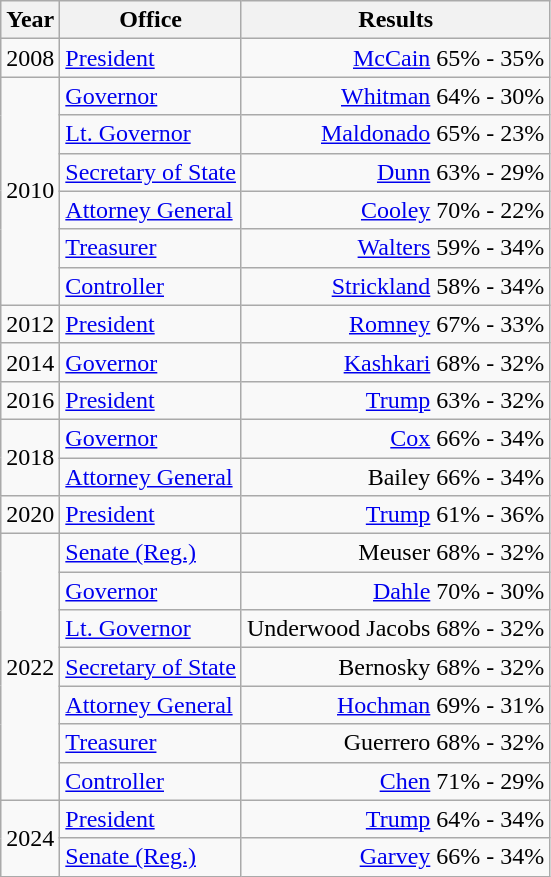<table class=wikitable>
<tr>
<th>Year</th>
<th>Office</th>
<th>Results</th>
</tr>
<tr>
<td>2008</td>
<td><a href='#'>President</a></td>
<td align="right" ><a href='#'>McCain</a> 65% - 35%</td>
</tr>
<tr>
<td rowspan=6>2010</td>
<td><a href='#'>Governor</a></td>
<td align="right" ><a href='#'>Whitman</a> 64% - 30%</td>
</tr>
<tr>
<td><a href='#'>Lt. Governor</a></td>
<td align="right" ><a href='#'>Maldonado</a> 65% - 23%</td>
</tr>
<tr>
<td><a href='#'>Secretary of State</a></td>
<td align="right" ><a href='#'>Dunn</a> 63% - 29%</td>
</tr>
<tr>
<td><a href='#'>Attorney General</a></td>
<td align="right" ><a href='#'>Cooley</a> 70% - 22%</td>
</tr>
<tr>
<td><a href='#'>Treasurer</a></td>
<td align="right" ><a href='#'>Walters</a> 59% - 34%</td>
</tr>
<tr>
<td><a href='#'>Controller</a></td>
<td align="right" ><a href='#'>Strickland</a> 58% - 34%</td>
</tr>
<tr>
<td>2012</td>
<td><a href='#'>President</a></td>
<td align="right" ><a href='#'>Romney</a> 67% - 33%</td>
</tr>
<tr>
<td>2014</td>
<td><a href='#'>Governor</a></td>
<td align="right" ><a href='#'>Kashkari</a> 68% - 32%</td>
</tr>
<tr>
<td>2016</td>
<td><a href='#'>President</a></td>
<td align="right" ><a href='#'>Trump</a> 63% - 32%</td>
</tr>
<tr>
<td rowspan=2>2018</td>
<td><a href='#'>Governor</a></td>
<td align="right" ><a href='#'>Cox</a> 66% - 34%</td>
</tr>
<tr>
<td><a href='#'>Attorney General</a></td>
<td align="right" >Bailey 66% - 34%</td>
</tr>
<tr>
<td>2020</td>
<td><a href='#'>President</a></td>
<td align="right" ><a href='#'>Trump</a> 61% - 36%</td>
</tr>
<tr>
<td rowspan=7>2022</td>
<td><a href='#'>Senate (Reg.)</a></td>
<td align="right" >Meuser 68% - 32%</td>
</tr>
<tr>
<td><a href='#'>Governor</a></td>
<td align="right" ><a href='#'>Dahle</a> 70% - 30%</td>
</tr>
<tr>
<td><a href='#'>Lt. Governor</a></td>
<td align="right" >Underwood Jacobs 68% - 32%</td>
</tr>
<tr>
<td><a href='#'>Secretary of State</a></td>
<td align="right" >Bernosky 68% - 32%</td>
</tr>
<tr>
<td><a href='#'>Attorney General</a></td>
<td align="right" ><a href='#'>Hochman</a> 69% - 31%</td>
</tr>
<tr>
<td><a href='#'>Treasurer</a></td>
<td align="right" >Guerrero 68% - 32%</td>
</tr>
<tr>
<td><a href='#'>Controller</a></td>
<td align="right" ><a href='#'>Chen</a> 71% - 29%</td>
</tr>
<tr>
<td rowspan=2>2024</td>
<td><a href='#'>President</a></td>
<td align="right" ><a href='#'>Trump</a> 64% - 34%</td>
</tr>
<tr>
<td><a href='#'>Senate (Reg.)</a></td>
<td align="right" ><a href='#'>Garvey</a> 66% - 34%</td>
</tr>
</table>
